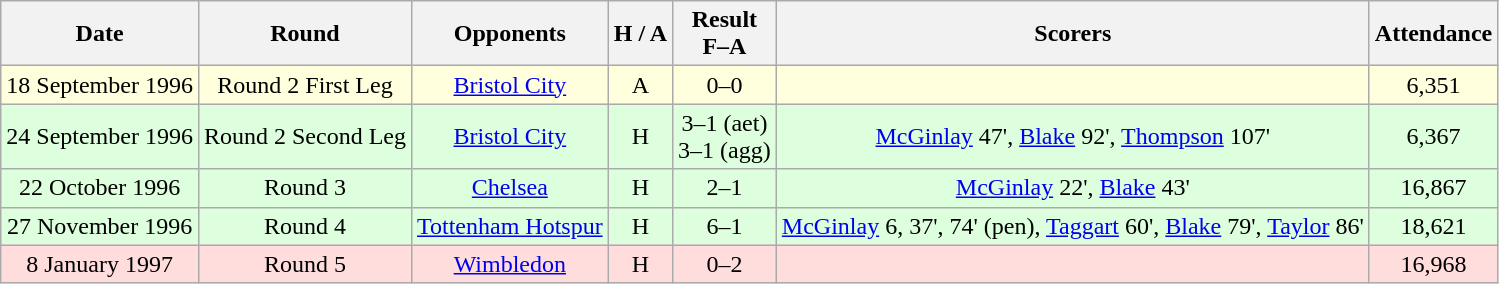<table class="wikitable" style="text-align:center">
<tr>
<th>Date</th>
<th>Round</th>
<th>Opponents</th>
<th>H / A</th>
<th>Result<br>F–A</th>
<th>Scorers</th>
<th>Attendance</th>
</tr>
<tr bgcolor="#ffffdd">
<td>18 September 1996</td>
<td>Round 2 First Leg</td>
<td><a href='#'>Bristol City</a></td>
<td>A</td>
<td>0–0</td>
<td></td>
<td>6,351</td>
</tr>
<tr bgcolor="#ddffdd">
<td>24 September 1996</td>
<td>Round 2 Second Leg</td>
<td><a href='#'>Bristol City</a></td>
<td>H</td>
<td>3–1 (aet)<br>3–1 (agg)</td>
<td><a href='#'>McGinlay</a> 47', <a href='#'>Blake</a> 92', <a href='#'>Thompson</a> 107'</td>
<td>6,367</td>
</tr>
<tr bgcolor="#ddffdd">
<td>22 October 1996</td>
<td>Round 3</td>
<td><a href='#'>Chelsea</a></td>
<td>H</td>
<td>2–1</td>
<td><a href='#'>McGinlay</a> 22', <a href='#'>Blake</a> 43'</td>
<td>16,867</td>
</tr>
<tr bgcolor="#ddffdd">
<td>27 November 1996</td>
<td>Round 4</td>
<td><a href='#'>Tottenham Hotspur</a></td>
<td>H</td>
<td>6–1</td>
<td><a href='#'>McGinlay</a> 6, 37', 74' (pen), <a href='#'>Taggart</a> 60', <a href='#'>Blake</a> 79', <a href='#'>Taylor</a> 86'</td>
<td>18,621</td>
</tr>
<tr bgcolor="#ffdddd">
<td>8 January 1997</td>
<td>Round 5</td>
<td><a href='#'>Wimbledon</a></td>
<td>H</td>
<td>0–2</td>
<td></td>
<td>16,968</td>
</tr>
</table>
